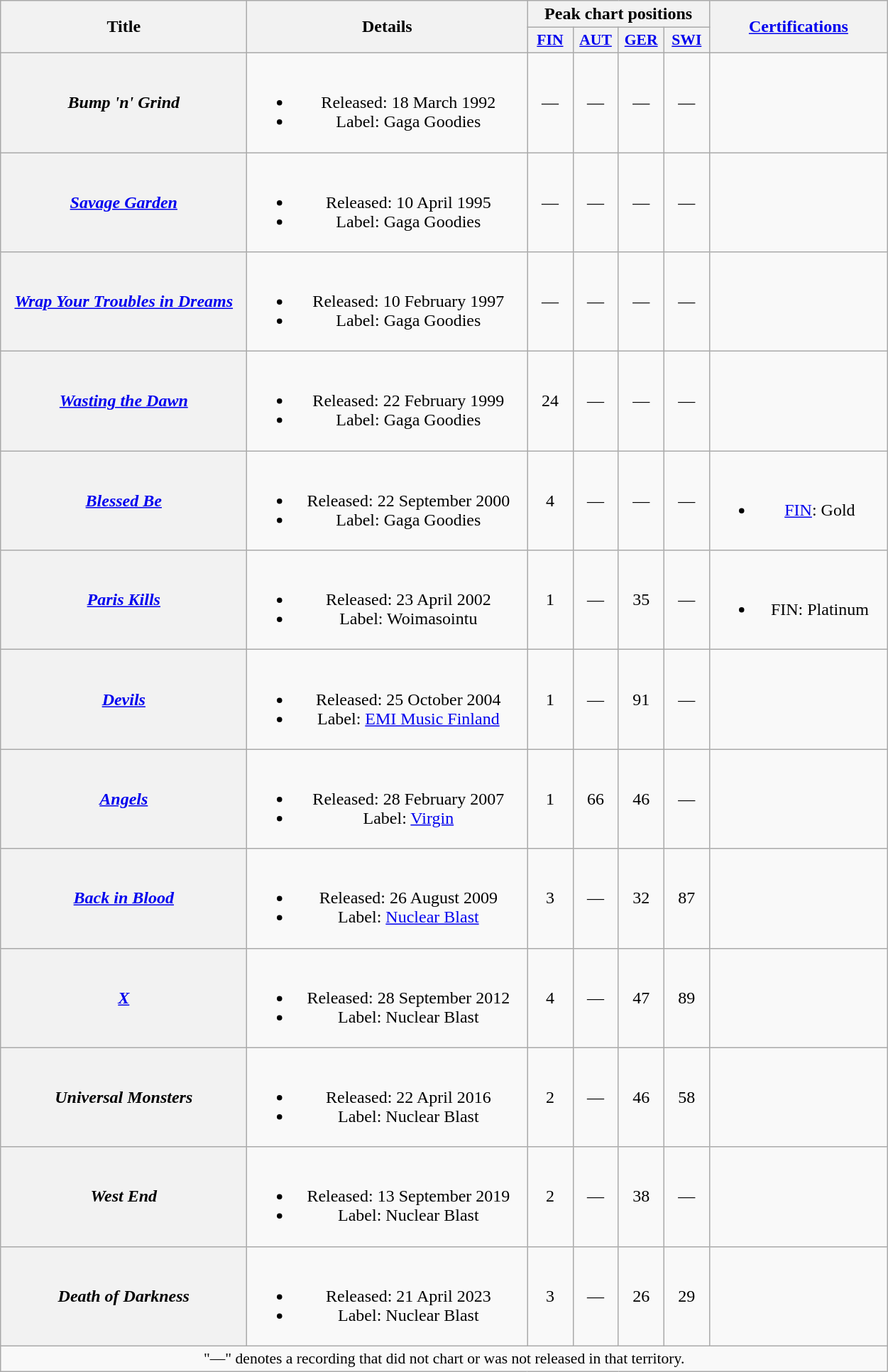<table class="wikitable plainrowheaders" style="text-align:center;">
<tr>
<th scope="col" rowspan="2" style="width:14em;">Title</th>
<th scope="col" rowspan="2" style="width:16em;">Details</th>
<th scope="col" colspan="4">Peak chart positions</th>
<th scope="col" rowspan="2" style="width:10em;"><a href='#'>Certifications</a></th>
</tr>
<tr>
<th scope="col" style="width:2.5em;font-size:90%;"><a href='#'>FIN</a><br></th>
<th scope="col" style="width:2.5em;font-size:90%;"><a href='#'>AUT</a><br></th>
<th scope="col" style="width:2.5em;font-size:90%;"><a href='#'>GER</a><br></th>
<th scope="col" style="width:2.5em;font-size:90%;"><a href='#'>SWI</a><br></th>
</tr>
<tr>
<th scope="row"><em>Bump 'n' Grind</em></th>
<td><br><ul><li>Released: 18 March 1992</li><li>Label: Gaga Goodies</li></ul></td>
<td>—</td>
<td>—</td>
<td>—</td>
<td>—</td>
<td></td>
</tr>
<tr>
<th scope="row"><em><a href='#'>Savage Garden</a></em></th>
<td><br><ul><li>Released: 10 April 1995</li><li>Label: Gaga Goodies</li></ul></td>
<td>—</td>
<td>—</td>
<td>—</td>
<td>—</td>
<td></td>
</tr>
<tr>
<th scope="row"><em><a href='#'>Wrap Your Troubles in Dreams</a></em></th>
<td><br><ul><li>Released: 10 February 1997</li><li>Label: Gaga Goodies</li></ul></td>
<td>—</td>
<td>—</td>
<td>—</td>
<td>—</td>
<td></td>
</tr>
<tr>
<th scope="row"><em><a href='#'>Wasting the Dawn</a></em></th>
<td><br><ul><li>Released: 22 February 1999</li><li>Label: Gaga Goodies</li></ul></td>
<td>24</td>
<td>—</td>
<td>—</td>
<td>—</td>
<td></td>
</tr>
<tr>
<th scope="row"><em><a href='#'>Blessed Be</a></em></th>
<td><br><ul><li>Released: 22 September 2000</li><li>Label: Gaga Goodies</li></ul></td>
<td>4</td>
<td>—</td>
<td>—</td>
<td>—</td>
<td><br><ul><li><a href='#'>FIN</a>: Gold</li></ul></td>
</tr>
<tr>
<th scope="row"><em><a href='#'>Paris Kills</a></em></th>
<td><br><ul><li>Released: 23 April 2002</li><li>Label: Woimasointu</li></ul></td>
<td>1</td>
<td>—</td>
<td>35</td>
<td>—</td>
<td><br><ul><li>FIN: Platinum</li></ul></td>
</tr>
<tr>
<th scope="row"><em><a href='#'>Devils</a></em></th>
<td><br><ul><li>Released: 25 October 2004</li><li>Label: <a href='#'>EMI Music Finland</a></li></ul></td>
<td>1</td>
<td>—</td>
<td>91</td>
<td>—</td>
<td></td>
</tr>
<tr>
<th scope="row"><em><a href='#'>Angels</a></em></th>
<td><br><ul><li>Released: 28 February 2007</li><li>Label: <a href='#'>Virgin</a></li></ul></td>
<td>1</td>
<td>66</td>
<td>46</td>
<td>—</td>
<td></td>
</tr>
<tr>
<th scope="row"><em><a href='#'>Back in Blood</a></em></th>
<td><br><ul><li>Released: 26 August 2009</li><li>Label: <a href='#'>Nuclear Blast</a></li></ul></td>
<td>3</td>
<td>—</td>
<td>32</td>
<td>87</td>
<td></td>
</tr>
<tr>
<th scope="row"><em><a href='#'>X</a></em></th>
<td><br><ul><li>Released: 28 September 2012</li><li>Label: Nuclear Blast</li></ul></td>
<td>4</td>
<td>—</td>
<td>47</td>
<td>89</td>
<td></td>
</tr>
<tr>
<th scope="row"><em>Universal Monsters</em></th>
<td><br><ul><li>Released: 22 April 2016</li><li>Label: Nuclear Blast</li></ul></td>
<td>2</td>
<td>—</td>
<td>46</td>
<td>58</td>
<td></td>
</tr>
<tr>
<th scope="row"><em>West End</em></th>
<td><br><ul><li>Released: 13 September 2019</li><li>Label: Nuclear Blast</li></ul></td>
<td>2<br></td>
<td>—</td>
<td>38</td>
<td>—</td>
<td></td>
</tr>
<tr>
<th scope="row"><em>Death of Darkness</em></th>
<td><br><ul><li>Released: 21 April 2023</li><li>Label: Nuclear Blast</li></ul></td>
<td>3<br></td>
<td>—</td>
<td>26</td>
<td>29</td>
<td></td>
</tr>
<tr>
<td colspan="14" style="font-size:90%">"—" denotes a recording that did not chart or was not released in that territory.</td>
</tr>
</table>
